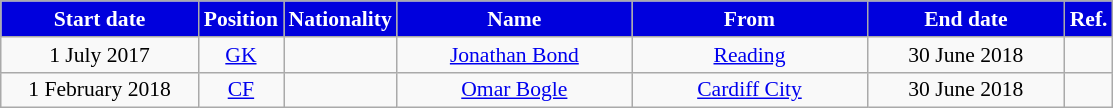<table class="wikitable"  style="text-align:center; font-size:90%; ">
<tr>
<th style="background:#0000DD; color:#FFFFFF; width:125px;">Start date</th>
<th style="background:#0000DD; color:#FFFFFF; width:50px;">Position</th>
<th style="background:#0000DD; color:#FFFFFF; width:50px;">Nationality</th>
<th style="background:#0000DD; color:#FFFFFF; width:150px;">Name</th>
<th style="background:#0000DD; color:#FFFFFF; width:150px;">From</th>
<th style="background:#0000DD; color:#FFFFFF; width:125px;">End date</th>
<th style="background:#0000DD; color:#FFFFFF; width:25px;">Ref.</th>
</tr>
<tr>
<td>1 July 2017</td>
<td><a href='#'>GK</a></td>
<td></td>
<td><a href='#'>Jonathan Bond</a></td>
<td><a href='#'>Reading</a></td>
<td>30 June 2018</td>
<td></td>
</tr>
<tr>
<td>1 February 2018</td>
<td><a href='#'>CF</a></td>
<td></td>
<td><a href='#'>Omar Bogle</a></td>
<td><a href='#'>Cardiff City</a></td>
<td>30 June 2018</td>
<td></td>
</tr>
</table>
